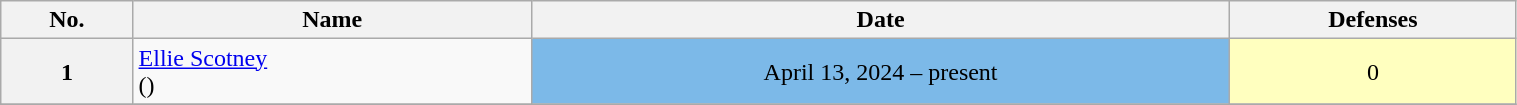<table class="wikitable sortable" style="width:80%;">
<tr>
<th>No.</th>
<th>Name</th>
<th>Date</th>
<th>Defenses</th>
</tr>
<tr align=center>
<th>1</th>
<td align=left> <a href='#'>Ellie Scotney</a><br>()</td>
<td style="background:#7CB9E8;">April 13, 2024 – present</td>
<td style="background:#ffffbf;">0</td>
</tr>
<tr>
</tr>
</table>
